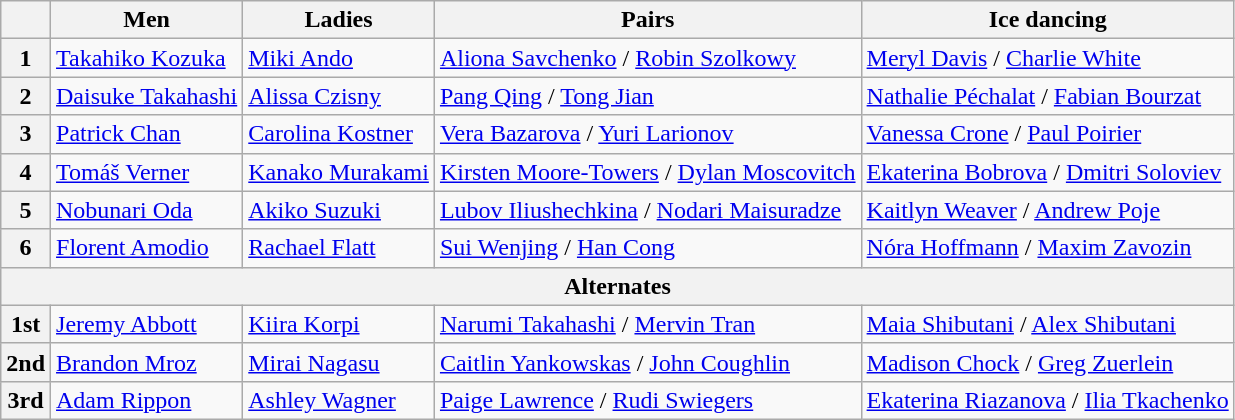<table class="wikitable">
<tr>
<th></th>
<th>Men</th>
<th>Ladies</th>
<th>Pairs</th>
<th>Ice dancing</th>
</tr>
<tr>
<th>1</th>
<td> <a href='#'>Takahiko Kozuka</a></td>
<td> <a href='#'>Miki Ando</a></td>
<td> <a href='#'>Aliona Savchenko</a> / <a href='#'>Robin Szolkowy</a></td>
<td> <a href='#'>Meryl Davis</a> / <a href='#'>Charlie White</a></td>
</tr>
<tr>
<th>2</th>
<td> <a href='#'>Daisuke Takahashi</a></td>
<td> <a href='#'>Alissa Czisny</a></td>
<td> <a href='#'>Pang Qing</a> / <a href='#'>Tong Jian</a></td>
<td> <a href='#'>Nathalie Péchalat</a> / <a href='#'>Fabian Bourzat</a></td>
</tr>
<tr>
<th>3</th>
<td> <a href='#'>Patrick Chan</a></td>
<td> <a href='#'>Carolina Kostner</a></td>
<td> <a href='#'>Vera Bazarova</a> / <a href='#'>Yuri Larionov</a></td>
<td> <a href='#'>Vanessa Crone</a> / <a href='#'>Paul Poirier</a></td>
</tr>
<tr>
<th>4</th>
<td> <a href='#'>Tomáš Verner</a></td>
<td> <a href='#'>Kanako Murakami</a></td>
<td> <a href='#'>Kirsten Moore-Towers</a> / <a href='#'>Dylan Moscovitch</a></td>
<td> <a href='#'>Ekaterina Bobrova</a> / <a href='#'>Dmitri Soloviev</a></td>
</tr>
<tr>
<th>5</th>
<td> <a href='#'>Nobunari Oda</a></td>
<td> <a href='#'>Akiko Suzuki</a></td>
<td> <a href='#'>Lubov Iliushechkina</a> / <a href='#'>Nodari Maisuradze</a></td>
<td> <a href='#'>Kaitlyn Weaver</a> / <a href='#'>Andrew Poje</a></td>
</tr>
<tr>
<th>6</th>
<td> <a href='#'>Florent Amodio</a></td>
<td> <a href='#'>Rachael Flatt</a></td>
<td> <a href='#'>Sui Wenjing</a> / <a href='#'>Han Cong</a></td>
<td> <a href='#'>Nóra Hoffmann</a> / <a href='#'>Maxim Zavozin</a></td>
</tr>
<tr>
<th colspan="5" align="center">Alternates</th>
</tr>
<tr>
<th>1st</th>
<td> <a href='#'>Jeremy Abbott</a></td>
<td> <a href='#'>Kiira Korpi</a></td>
<td> <a href='#'>Narumi Takahashi</a> / <a href='#'>Mervin Tran</a></td>
<td> <a href='#'>Maia Shibutani</a> / <a href='#'>Alex Shibutani</a></td>
</tr>
<tr>
<th>2nd</th>
<td> <a href='#'>Brandon Mroz</a></td>
<td> <a href='#'>Mirai Nagasu</a></td>
<td> <a href='#'>Caitlin Yankowskas</a> / <a href='#'>John Coughlin</a></td>
<td> <a href='#'>Madison Chock</a> / <a href='#'>Greg Zuerlein</a></td>
</tr>
<tr>
<th>3rd</th>
<td> <a href='#'>Adam Rippon</a></td>
<td> <a href='#'>Ashley Wagner</a></td>
<td> <a href='#'>Paige Lawrence</a> / <a href='#'>Rudi Swiegers</a></td>
<td> <a href='#'>Ekaterina Riazanova</a> / <a href='#'>Ilia Tkachenko</a></td>
</tr>
</table>
